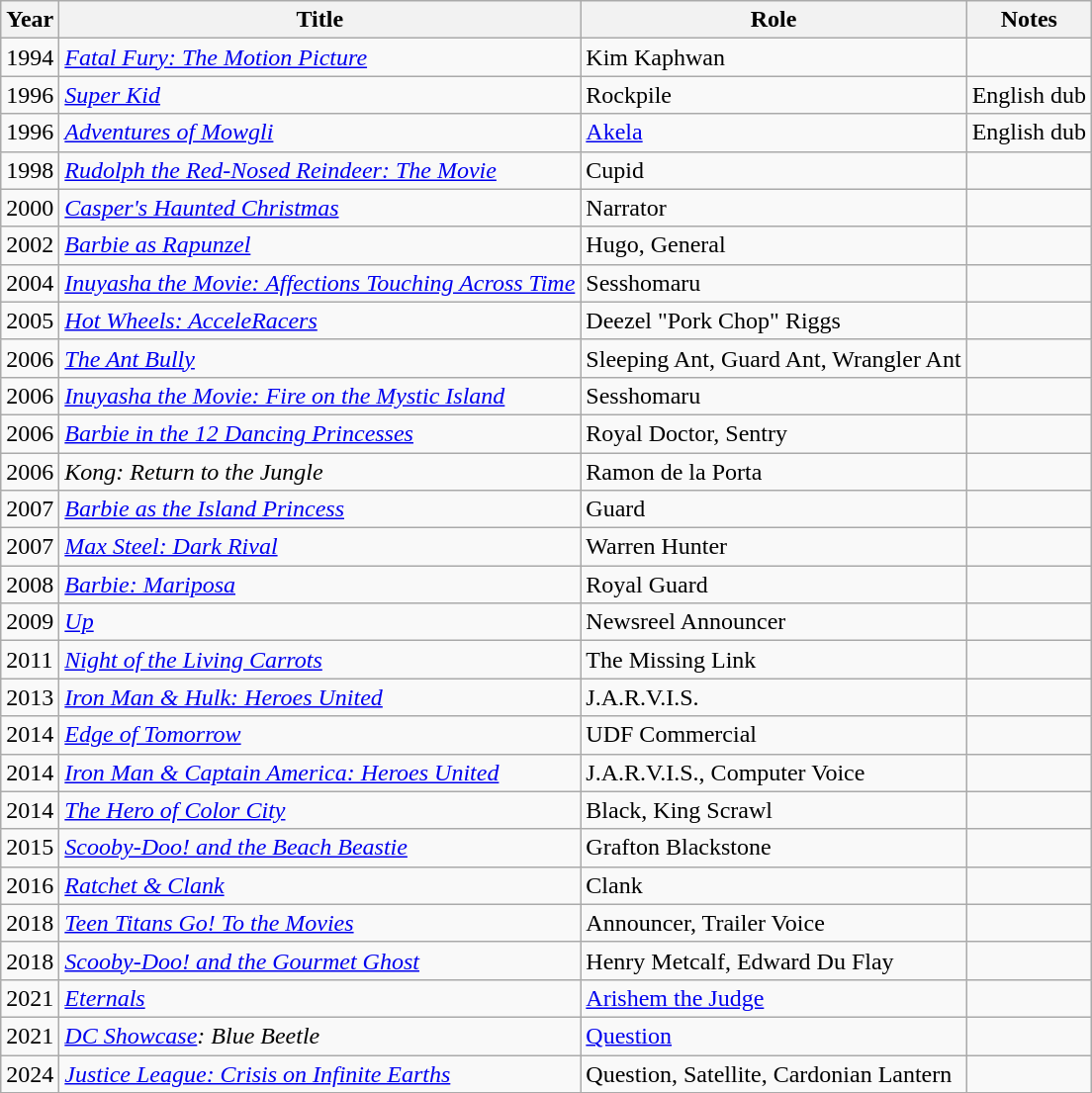<table class="wikitable sortable">
<tr>
<th>Year</th>
<th>Title</th>
<th>Role</th>
<th>Notes</th>
</tr>
<tr>
<td>1994</td>
<td><em><a href='#'>Fatal Fury: The Motion Picture</a></em></td>
<td>Kim Kaphwan</td>
<td></td>
</tr>
<tr>
<td>1996</td>
<td><em><a href='#'>Super Kid</a></em></td>
<td>Rockpile</td>
<td>English dub</td>
</tr>
<tr>
<td>1996</td>
<td><em><a href='#'>Adventures of Mowgli</a></em></td>
<td><a href='#'>Akela</a></td>
<td>English dub</td>
</tr>
<tr>
<td>1998</td>
<td><em><a href='#'>Rudolph the Red-Nosed Reindeer: The Movie</a></em></td>
<td>Cupid</td>
<td></td>
</tr>
<tr>
<td>2000</td>
<td><em><a href='#'>Casper's Haunted Christmas</a></em></td>
<td>Narrator</td>
<td></td>
</tr>
<tr>
<td>2002</td>
<td><em><a href='#'>Barbie as Rapunzel</a></em></td>
<td>Hugo, General</td>
<td></td>
</tr>
<tr>
<td>2004</td>
<td><em><a href='#'>Inuyasha the Movie: Affections Touching Across Time</a></em></td>
<td>Sesshomaru</td>
<td></td>
</tr>
<tr>
<td>2005</td>
<td><em><a href='#'>Hot Wheels: AcceleRacers</a></em></td>
<td>Deezel "Pork Chop" Riggs</td>
<td></td>
</tr>
<tr>
<td>2006</td>
<td data-sort-value="Ant Bully, The"><em><a href='#'>The Ant Bully</a></em></td>
<td>Sleeping Ant, Guard Ant, Wrangler Ant</td>
<td></td>
</tr>
<tr>
<td>2006</td>
<td><em><a href='#'>Inuyasha the Movie: Fire on the Mystic Island</a></em></td>
<td>Sesshomaru</td>
<td></td>
</tr>
<tr>
<td>2006</td>
<td><em><a href='#'>Barbie in the 12 Dancing Princesses</a></em></td>
<td>Royal Doctor, Sentry</td>
<td></td>
</tr>
<tr>
<td>2006</td>
<td><em>Kong: Return to the Jungle</em></td>
<td>Ramon de la Porta</td>
<td></td>
</tr>
<tr>
<td>2007</td>
<td><em><a href='#'>Barbie as the Island Princess</a></em></td>
<td>Guard</td>
<td></td>
</tr>
<tr>
<td>2007</td>
<td><em><a href='#'>Max Steel: Dark Rival</a></em></td>
<td>Warren Hunter</td>
<td></td>
</tr>
<tr>
<td>2008</td>
<td><em><a href='#'>Barbie: Mariposa</a></em></td>
<td>Royal Guard</td>
<td></td>
</tr>
<tr>
<td>2009</td>
<td><em><a href='#'>Up</a></em></td>
<td>Newsreel Announcer</td>
<td></td>
</tr>
<tr>
<td>2011</td>
<td><em><a href='#'>Night of the Living Carrots</a></em></td>
<td>The Missing Link</td>
<td></td>
</tr>
<tr>
<td>2013</td>
<td><em><a href='#'>Iron Man & Hulk: Heroes United</a></em></td>
<td>J.A.R.V.I.S.</td>
<td></td>
</tr>
<tr>
<td>2014</td>
<td><em><a href='#'>Edge of Tomorrow</a></em></td>
<td>UDF Commercial</td>
<td></td>
</tr>
<tr>
<td>2014</td>
<td><em><a href='#'>Iron Man & Captain America: Heroes United</a></em></td>
<td>J.A.R.V.I.S., Computer Voice</td>
<td></td>
</tr>
<tr>
<td>2014</td>
<td data-sort-value="Hero of Color City, The"><em><a href='#'>The Hero of Color City</a></em></td>
<td>Black, King Scrawl</td>
<td></td>
</tr>
<tr>
<td>2015</td>
<td><em><a href='#'>Scooby-Doo! and the Beach Beastie</a></em></td>
<td>Grafton Blackstone</td>
<td></td>
</tr>
<tr>
<td>2016</td>
<td><em><a href='#'>Ratchet & Clank</a></em></td>
<td>Clank</td>
<td></td>
</tr>
<tr>
<td>2018</td>
<td><em><a href='#'>Teen Titans Go! To the Movies</a></em></td>
<td>Announcer, Trailer Voice</td>
<td></td>
</tr>
<tr>
<td>2018</td>
<td><em><a href='#'>Scooby-Doo! and the Gourmet Ghost</a></em></td>
<td>Henry Metcalf, Edward Du Flay</td>
<td></td>
</tr>
<tr>
<td>2021</td>
<td><em><a href='#'>Eternals</a></em></td>
<td><a href='#'>Arishem the Judge</a></td>
<td></td>
</tr>
<tr>
<td>2021</td>
<td><em><a href='#'>DC Showcase</a>: Blue Beetle</em></td>
<td><a href='#'>Question</a></td>
<td></td>
</tr>
<tr>
<td>2024</td>
<td><em><a href='#'>Justice League: Crisis on Infinite Earths</a></em></td>
<td>Question, Satellite, Cardonian Lantern</td>
<td></td>
</tr>
</table>
